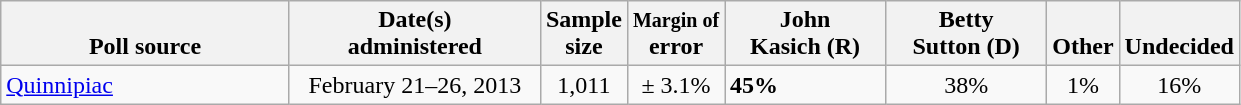<table class="wikitable">
<tr valign= bottom>
<th style="width:185px;">Poll source</th>
<th style="width:160px;">Date(s)<br>administered</th>
<th class=small>Sample<br>size</th>
<th><small>Margin of</small><br>error</th>
<th style="width:100px;">John<br>Kasich (R)</th>
<th style="width:100px;">Betty<br>Sutton (D)</th>
<th>Other</th>
<th>Undecided</th>
</tr>
<tr>
<td><a href='#'>Quinnipiac</a></td>
<td align=center>February 21–26, 2013</td>
<td align=center>1,011</td>
<td align=center>± 3.1%</td>
<td><strong>45%</strong></td>
<td align=center>38%</td>
<td align=center>1%</td>
<td align=center>16%</td>
</tr>
</table>
